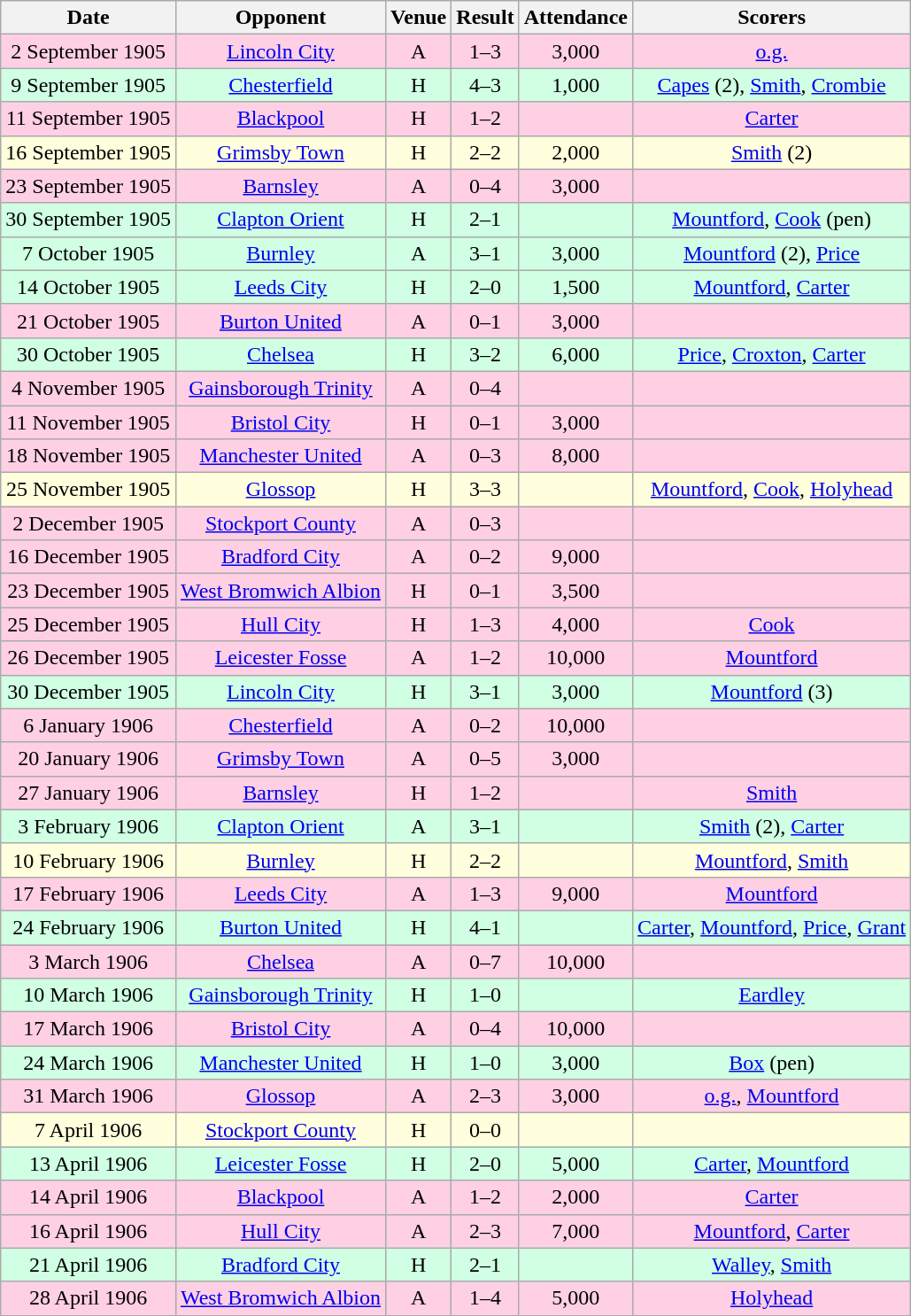<table class="wikitable sortable" style="font-size:100%; text-align:center">
<tr>
<th>Date</th>
<th>Opponent</th>
<th>Venue</th>
<th>Result</th>
<th>Attendance</th>
<th>Scorers</th>
</tr>
<tr style="background-color: #ffd0e3;">
<td>2 September 1905</td>
<td><a href='#'>Lincoln City</a></td>
<td>A</td>
<td>1–3</td>
<td>3,000</td>
<td><a href='#'>o.g.</a></td>
</tr>
<tr style="background-color: #d0ffe3;">
<td>9 September 1905</td>
<td><a href='#'>Chesterfield</a></td>
<td>H</td>
<td>4–3</td>
<td>1,000</td>
<td><a href='#'>Capes</a> (2), <a href='#'>Smith</a>, <a href='#'>Crombie</a></td>
</tr>
<tr style="background-color: #ffd0e3;">
<td>11 September 1905</td>
<td><a href='#'>Blackpool</a></td>
<td>H</td>
<td>1–2</td>
<td></td>
<td><a href='#'>Carter</a></td>
</tr>
<tr style="background-color: #ffffdd;">
<td>16 September 1905</td>
<td><a href='#'>Grimsby Town</a></td>
<td>H</td>
<td>2–2</td>
<td>2,000</td>
<td><a href='#'>Smith</a> (2)</td>
</tr>
<tr style="background-color: #ffd0e3;">
<td>23 September 1905</td>
<td><a href='#'>Barnsley</a></td>
<td>A</td>
<td>0–4</td>
<td>3,000</td>
<td></td>
</tr>
<tr style="background-color: #d0ffe3;">
<td>30 September 1905</td>
<td><a href='#'>Clapton Orient</a></td>
<td>H</td>
<td>2–1</td>
<td></td>
<td><a href='#'>Mountford</a>, <a href='#'>Cook</a> (pen)</td>
</tr>
<tr style="background-color: #d0ffe3;">
<td>7 October 1905</td>
<td><a href='#'>Burnley</a></td>
<td>A</td>
<td>3–1</td>
<td>3,000</td>
<td><a href='#'>Mountford</a> (2), <a href='#'>Price</a></td>
</tr>
<tr style="background-color: #d0ffe3;">
<td>14 October 1905</td>
<td><a href='#'>Leeds City</a></td>
<td>H</td>
<td>2–0</td>
<td>1,500</td>
<td><a href='#'>Mountford</a>, <a href='#'>Carter</a></td>
</tr>
<tr style="background-color: #ffd0e3;">
<td>21 October 1905</td>
<td><a href='#'>Burton United</a></td>
<td>A</td>
<td>0–1</td>
<td>3,000</td>
<td></td>
</tr>
<tr style="background-color: #d0ffe3;">
<td>30 October 1905</td>
<td><a href='#'>Chelsea</a></td>
<td>H</td>
<td>3–2</td>
<td>6,000</td>
<td><a href='#'>Price</a>, <a href='#'>Croxton</a>, <a href='#'>Carter</a></td>
</tr>
<tr style="background-color: #ffd0e3;">
<td>4 November 1905</td>
<td><a href='#'>Gainsborough Trinity</a></td>
<td>A</td>
<td>0–4</td>
<td></td>
<td></td>
</tr>
<tr style="background-color: #ffd0e3;">
<td>11 November 1905</td>
<td><a href='#'>Bristol City</a></td>
<td>H</td>
<td>0–1</td>
<td>3,000</td>
<td></td>
</tr>
<tr style="background-color: #ffd0e3;">
<td>18 November 1905</td>
<td><a href='#'>Manchester United</a></td>
<td>A</td>
<td>0–3</td>
<td>8,000</td>
<td></td>
</tr>
<tr style="background-color: #ffffdd;">
<td>25 November 1905</td>
<td><a href='#'>Glossop</a></td>
<td>H</td>
<td>3–3</td>
<td></td>
<td><a href='#'>Mountford</a>, <a href='#'>Cook</a>, <a href='#'>Holyhead</a></td>
</tr>
<tr style="background-color: #ffd0e3;">
<td>2 December 1905</td>
<td><a href='#'>Stockport County</a></td>
<td>A</td>
<td>0–3</td>
<td></td>
<td></td>
</tr>
<tr style="background-color: #ffd0e3;">
<td>16 December 1905</td>
<td><a href='#'>Bradford City</a></td>
<td>A</td>
<td>0–2</td>
<td>9,000</td>
<td></td>
</tr>
<tr style="background-color: #ffd0e3;">
<td>23 December 1905</td>
<td><a href='#'>West Bromwich Albion</a></td>
<td>H</td>
<td>0–1</td>
<td>3,500</td>
<td></td>
</tr>
<tr style="background-color: #ffd0e3;">
<td>25 December 1905</td>
<td><a href='#'>Hull City</a></td>
<td>H</td>
<td>1–3</td>
<td>4,000</td>
<td><a href='#'>Cook</a></td>
</tr>
<tr style="background-color: #ffd0e3;">
<td>26 December 1905</td>
<td><a href='#'>Leicester Fosse</a></td>
<td>A</td>
<td>1–2</td>
<td>10,000</td>
<td><a href='#'>Mountford</a></td>
</tr>
<tr style="background-color: #d0ffe3;">
<td>30 December 1905</td>
<td><a href='#'>Lincoln City</a></td>
<td>H</td>
<td>3–1</td>
<td>3,000</td>
<td><a href='#'>Mountford</a> (3)</td>
</tr>
<tr style="background-color: #ffd0e3;">
<td>6 January 1906</td>
<td><a href='#'>Chesterfield</a></td>
<td>A</td>
<td>0–2</td>
<td>10,000</td>
<td></td>
</tr>
<tr style="background-color: #ffd0e3;">
<td>20 January 1906</td>
<td><a href='#'>Grimsby Town</a></td>
<td>A</td>
<td>0–5</td>
<td>3,000</td>
<td></td>
</tr>
<tr style="background-color: #ffd0e3;">
<td>27 January 1906</td>
<td><a href='#'>Barnsley</a></td>
<td>H</td>
<td>1–2</td>
<td></td>
<td><a href='#'>Smith</a></td>
</tr>
<tr style="background-color: #d0ffe3;">
<td>3 February 1906</td>
<td><a href='#'>Clapton Orient</a></td>
<td>A</td>
<td>3–1</td>
<td></td>
<td><a href='#'>Smith</a> (2), <a href='#'>Carter</a></td>
</tr>
<tr style="background-color: #ffffdd;">
<td>10 February 1906</td>
<td><a href='#'>Burnley</a></td>
<td>H</td>
<td>2–2</td>
<td></td>
<td><a href='#'>Mountford</a>, <a href='#'>Smith</a></td>
</tr>
<tr style="background-color: #ffd0e3;">
<td>17 February 1906</td>
<td><a href='#'>Leeds City</a></td>
<td>A</td>
<td>1–3</td>
<td>9,000</td>
<td><a href='#'>Mountford</a></td>
</tr>
<tr style="background-color: #d0ffe3;">
<td>24 February 1906</td>
<td><a href='#'>Burton United</a></td>
<td>H</td>
<td>4–1</td>
<td></td>
<td><a href='#'>Carter</a>, <a href='#'>Mountford</a>, <a href='#'>Price</a>, <a href='#'>Grant</a></td>
</tr>
<tr style="background-color: #ffd0e3;">
<td>3 March 1906</td>
<td><a href='#'>Chelsea</a></td>
<td>A</td>
<td>0–7</td>
<td>10,000</td>
<td></td>
</tr>
<tr style="background-color: #d0ffe3;">
<td>10 March 1906</td>
<td><a href='#'>Gainsborough Trinity</a></td>
<td>H</td>
<td>1–0</td>
<td></td>
<td><a href='#'>Eardley</a></td>
</tr>
<tr style="background-color: #ffd0e3;">
<td>17 March 1906</td>
<td><a href='#'>Bristol City</a></td>
<td>A</td>
<td>0–4</td>
<td>10,000</td>
<td></td>
</tr>
<tr style="background-color: #d0ffe3;">
<td>24 March 1906</td>
<td><a href='#'>Manchester United</a></td>
<td>H</td>
<td>1–0</td>
<td>3,000</td>
<td><a href='#'>Box</a> (pen)</td>
</tr>
<tr style="background-color: #ffd0e3;">
<td>31 March 1906</td>
<td><a href='#'>Glossop</a></td>
<td>A</td>
<td>2–3</td>
<td>3,000</td>
<td><a href='#'>o.g.</a>, <a href='#'>Mountford</a></td>
</tr>
<tr style="background-color: #ffffdd;">
<td>7 April 1906</td>
<td><a href='#'>Stockport County</a></td>
<td>H</td>
<td>0–0</td>
<td></td>
<td></td>
</tr>
<tr style="background-color: #d0ffe3;">
<td>13 April 1906</td>
<td><a href='#'>Leicester Fosse</a></td>
<td>H</td>
<td>2–0</td>
<td>5,000</td>
<td><a href='#'>Carter</a>, <a href='#'>Mountford</a></td>
</tr>
<tr style="background-color: #ffd0e3;">
<td>14 April 1906</td>
<td><a href='#'>Blackpool</a></td>
<td>A</td>
<td>1–2</td>
<td>2,000</td>
<td><a href='#'>Carter</a></td>
</tr>
<tr style="background-color: #ffd0e3;">
<td>16 April 1906</td>
<td><a href='#'>Hull City</a></td>
<td>A</td>
<td>2–3</td>
<td>7,000</td>
<td><a href='#'>Mountford</a>, <a href='#'>Carter</a></td>
</tr>
<tr style="background-color: #d0ffe3;">
<td>21 April 1906</td>
<td><a href='#'>Bradford City</a></td>
<td>H</td>
<td>2–1</td>
<td></td>
<td><a href='#'>Walley</a>, <a href='#'>Smith</a></td>
</tr>
<tr style="background-color: #ffd0e3;">
<td>28 April 1906</td>
<td><a href='#'>West Bromwich Albion</a></td>
<td>A</td>
<td>1–4</td>
<td>5,000</td>
<td><a href='#'>Holyhead</a></td>
</tr>
</table>
